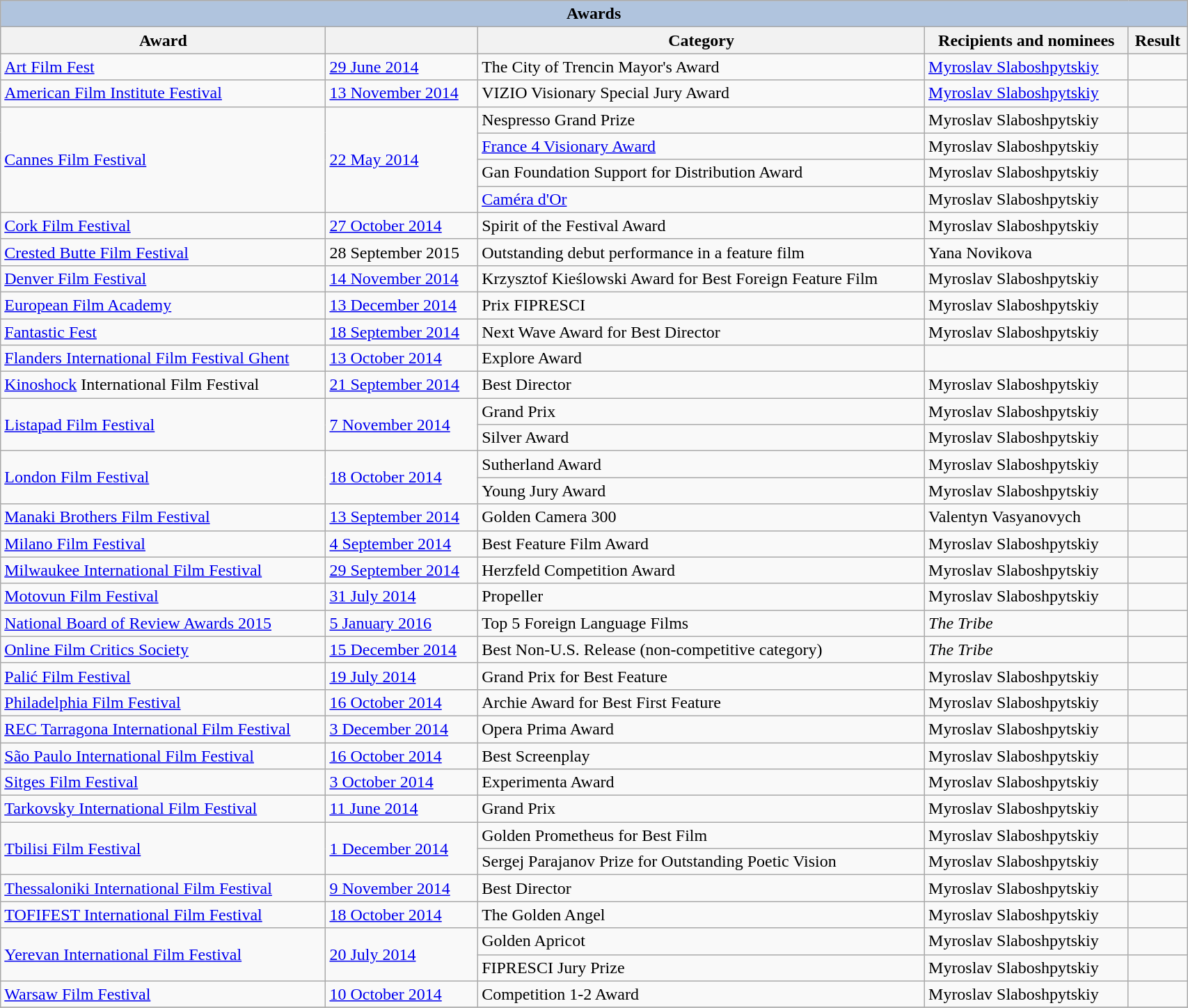<table class="wikitable sortable" width="90%">
<tr style="background:#ccc; text-align:center;">
<th colspan="5" style="background: LightSteelBlue;">Awards</th>
</tr>
<tr style="background:#ccc; text-align:center;">
<th>Award</th>
<th></th>
<th>Category</th>
<th>Recipients and nominees</th>
<th>Result</th>
</tr>
<tr>
<td rowspan="1"><a href='#'>Art Film Fest</a></td>
<td rowspan="1"><a href='#'>29 June 2014</a></td>
<td>The City of Trencin Mayor's Award</td>
<td><a href='#'>Myroslav Slaboshpytskiy</a></td>
<td></td>
</tr>
<tr>
<td rowspan="1"><a href='#'>American Film Institute Festival</a></td>
<td rowspan="1"><a href='#'>13 November 2014</a></td>
<td>VIZIO Visionary Special Jury Award</td>
<td><a href='#'>Myroslav Slaboshpytskiy</a></td>
<td></td>
</tr>
<tr>
<td rowspan="4"><a href='#'>Cannes Film Festival</a></td>
<td rowspan="4"><a href='#'>22 May 2014</a></td>
<td>Nespresso Grand Prize</td>
<td>Myroslav Slaboshpytskiy</td>
<td></td>
</tr>
<tr>
<td><a href='#'>France 4 Visionary Award</a></td>
<td>Myroslav Slaboshpytskiy</td>
<td></td>
</tr>
<tr>
<td>Gan Foundation Support for Distribution Award</td>
<td>Myroslav Slaboshpytskiy</td>
<td></td>
</tr>
<tr>
<td><a href='#'>Caméra d'Or</a></td>
<td>Myroslav Slaboshpytskiy</td>
<td></td>
</tr>
<tr>
<td rowspan="1"><a href='#'>Cork Film Festival</a></td>
<td rowspan="1"><a href='#'>27 October 2014</a></td>
<td>Spirit of the Festival Award</td>
<td>Myroslav Slaboshpytskiy</td>
<td></td>
</tr>
<tr>
<td rowspan="1"><a href='#'>Crested Butte Film Festival</a></td>
<td rowspan="1">28 September 2015</td>
<td>Outstanding debut performance in a feature film</td>
<td>Yana Novikova</td>
<td></td>
</tr>
<tr>
<td rowspan="1"><a href='#'>Denver Film Festival</a></td>
<td rowspan="1"><a href='#'>14 November 2014</a></td>
<td>Krzysztof Kieślowski Award for Best Foreign Feature Film</td>
<td>Myroslav Slaboshpytskiy</td>
<td></td>
</tr>
<tr>
<td rowspan="1"><a href='#'>European Film Academy</a></td>
<td rowspan="1"><a href='#'>13 December 2014</a></td>
<td>Prix FIPRESCI</td>
<td>Myroslav Slaboshpytskiy</td>
<td></td>
</tr>
<tr>
<td rowspan="1"><a href='#'>Fantastic Fest</a></td>
<td rowspan="1"><a href='#'>18 September 2014</a></td>
<td>Next Wave Award for Best Director</td>
<td>Myroslav Slaboshpytskiy</td>
<td></td>
</tr>
<tr>
<td rowspan="1"><a href='#'>Flanders International Film Festival Ghent</a></td>
<td rowspan="1"><a href='#'>13 October 2014</a></td>
<td>Explore Award</td>
<td></td>
<td></td>
</tr>
<tr>
<td rowspan="1"><a href='#'>Kinoshock</a> International Film Festival</td>
<td rowspan="1"><a href='#'>21 September 2014</a></td>
<td>Best Director</td>
<td>Myroslav Slaboshpytskiy</td>
<td></td>
</tr>
<tr>
<td rowspan="2"><a href='#'>Listapad Film Festival</a></td>
<td rowspan="2"><a href='#'>7 November 2014</a></td>
<td>Grand Prix</td>
<td>Myroslav Slaboshpytskiy</td>
<td></td>
</tr>
<tr>
<td>Silver Award</td>
<td>Myroslav Slaboshpytskiy</td>
<td></td>
</tr>
<tr>
<td rowspan="2"><a href='#'>London Film Festival</a></td>
<td rowspan="2"><a href='#'>18 October 2014</a></td>
<td>Sutherland Award</td>
<td>Myroslav Slaboshpytskiy</td>
<td></td>
</tr>
<tr>
<td>Young Jury Award</td>
<td>Myroslav Slaboshpytskiy</td>
<td></td>
</tr>
<tr>
<td rowspan="1"><a href='#'>Manaki Brothers Film Festival</a></td>
<td rowspan="1"><a href='#'>13 September 2014</a></td>
<td>Golden Camera 300</td>
<td>Valentyn Vasyanovych</td>
<td></td>
</tr>
<tr>
<td rowspan="1"><a href='#'>Milano Film Festival</a></td>
<td rowspan="1"><a href='#'>4 September 2014</a></td>
<td>Best Feature Film Award</td>
<td>Myroslav Slaboshpytskiy</td>
<td></td>
</tr>
<tr>
<td rowspan="1"><a href='#'>Milwaukee International Film Festival</a></td>
<td rowspan="1"><a href='#'>29 September 2014</a></td>
<td>Herzfeld Competition Award</td>
<td>Myroslav Slaboshpytskiy</td>
<td></td>
</tr>
<tr>
<td rowspan="1"><a href='#'>Motovun Film Festival</a></td>
<td rowspan="1"><a href='#'>31 July 2014</a></td>
<td>Propeller</td>
<td>Myroslav Slaboshpytskiy</td>
<td></td>
</tr>
<tr>
<td rowspan="1"><a href='#'>National Board of Review Awards 2015</a></td>
<td rowspan="1"><a href='#'>5 January 2016</a></td>
<td>Top 5 Foreign Language Films</td>
<td><em>The Tribe</em></td>
<td></td>
</tr>
<tr>
<td rowspan="1"><a href='#'>Online Film Critics Society</a></td>
<td rowspan="1"><a href='#'>15 December 2014</a></td>
<td>Best Non-U.S. Release (non-competitive category)</td>
<td><em>The Tribe</em> </td>
<td></td>
</tr>
<tr>
<td rowspan="1"><a href='#'>Palić Film Festival</a></td>
<td rowspan="1"><a href='#'>19 July 2014</a></td>
<td>Grand Prix for Best Feature</td>
<td>Myroslav Slaboshpytskiy</td>
<td></td>
</tr>
<tr>
<td rowspan="1"><a href='#'>Philadelphia Film Festival</a></td>
<td rowspan="1"><a href='#'>16 October 2014</a></td>
<td>Archie Award for Best First Feature</td>
<td>Myroslav Slaboshpytskiy</td>
<td></td>
</tr>
<tr>
<td rowspan="1"><a href='#'>REC Tarragona International Film Festival</a></td>
<td rowspan="1"><a href='#'>3 December 2014</a></td>
<td>Opera Prima Award</td>
<td>Myroslav Slaboshpytskiy</td>
<td></td>
</tr>
<tr>
<td rowspan="1"><a href='#'>São Paulo International Film Festival</a></td>
<td rowspan="1"><a href='#'>16 October 2014</a></td>
<td>Best Screenplay</td>
<td>Myroslav Slaboshpytskiy</td>
<td></td>
</tr>
<tr>
<td rowspan="1"><a href='#'>Sitges Film Festival</a></td>
<td rowspan="1"><a href='#'>3 October 2014</a></td>
<td>Experimenta Award</td>
<td>Myroslav Slaboshpytskiy</td>
<td></td>
</tr>
<tr>
<td rowspan="1"><a href='#'>Tarkovsky International Film Festival</a></td>
<td rowspan="1"><a href='#'>11 June 2014</a></td>
<td>Grand Prix</td>
<td>Myroslav Slaboshpytskiy</td>
<td></td>
</tr>
<tr>
<td rowspan="2"><a href='#'>Tbilisi Film Festival</a></td>
<td rowspan="2"><a href='#'>1 December 2014</a></td>
<td>Golden Prometheus for Best Film</td>
<td>Myroslav Slaboshpytskiy</td>
<td></td>
</tr>
<tr>
<td>Sergej Parajanov Prize for Outstanding Poetic Vision</td>
<td>Myroslav Slaboshpytskiy</td>
<td></td>
</tr>
<tr>
<td rowspan="1"><a href='#'>Thessaloniki International Film Festival</a></td>
<td rowspan="1"><a href='#'>9 November 2014</a></td>
<td>Best Director</td>
<td>Myroslav Slaboshpytskiy</td>
<td></td>
</tr>
<tr>
<td rowspan="1"><a href='#'>TOFIFEST International Film Festival</a></td>
<td rowspan="1"><a href='#'>18 October 2014</a></td>
<td>The Golden Angel</td>
<td>Myroslav Slaboshpytskiy</td>
<td></td>
</tr>
<tr>
<td rowspan="2"><a href='#'>Yerevan International Film Festival</a></td>
<td rowspan="2"><a href='#'>20 July 2014</a></td>
<td>Golden Apricot</td>
<td>Myroslav Slaboshpytskiy</td>
<td></td>
</tr>
<tr>
<td>FIPRESCI Jury Prize</td>
<td>Myroslav Slaboshpytskiy</td>
<td></td>
</tr>
<tr>
<td rowspan="1"><a href='#'>Warsaw Film Festival</a></td>
<td rowspan="1"><a href='#'>10 October 2014</a></td>
<td>Competition 1-2 Award</td>
<td>Myroslav Slaboshpytskiy</td>
<td></td>
</tr>
<tr>
</tr>
</table>
